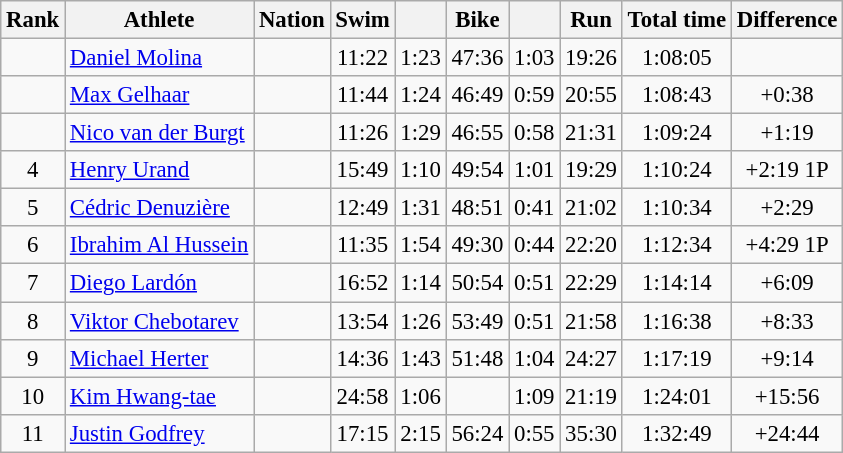<table class="wikitable sortable" style="text-align:center; font-size:95%">
<tr>
<th>Rank</th>
<th>Athlete</th>
<th>Nation</th>
<th data-sort-type=text>Swim</th>
<th></th>
<th>Bike</th>
<th></th>
<th data-sort-type=text>Run</th>
<th>Total time</th>
<th>Difference</th>
</tr>
<tr>
<td></td>
<td align=left><a href='#'>Daniel Molina</a></td>
<td align=left></td>
<td>11:22</td>
<td>1:23</td>
<td>47:36</td>
<td>1:03</td>
<td>19:26</td>
<td>1:08:05</td>
<td></td>
</tr>
<tr>
<td></td>
<td align=left><a href='#'>Max Gelhaar</a></td>
<td align=left></td>
<td>11:44</td>
<td>1:24</td>
<td>46:49</td>
<td>0:59</td>
<td>20:55</td>
<td>1:08:43</td>
<td>+0:38</td>
</tr>
<tr>
<td></td>
<td align=left><a href='#'>Nico van der Burgt</a></td>
<td align=left></td>
<td>11:26</td>
<td>1:29</td>
<td>46:55</td>
<td>0:58</td>
<td>21:31</td>
<td>1:09:24</td>
<td>+1:19</td>
</tr>
<tr>
<td>4</td>
<td align=left><a href='#'>Henry Urand</a></td>
<td align=left></td>
<td>15:49</td>
<td>1:10</td>
<td>49:54</td>
<td>1:01</td>
<td>19:29</td>
<td>1:10:24</td>
<td>+2:19 1P</td>
</tr>
<tr>
<td>5</td>
<td align=left><a href='#'>Cédric Denuzière</a></td>
<td align=left></td>
<td>12:49</td>
<td>1:31</td>
<td>48:51</td>
<td>0:41</td>
<td>21:02</td>
<td>1:10:34</td>
<td>+2:29</td>
</tr>
<tr>
<td>6</td>
<td align=left><a href='#'>Ibrahim Al Hussein</a></td>
<td align=left></td>
<td>11:35</td>
<td>1:54</td>
<td>49:30</td>
<td>0:44</td>
<td>22:20</td>
<td>1:12:34</td>
<td>+4:29 1P</td>
</tr>
<tr>
<td>7</td>
<td align=left><a href='#'>Diego Lardón</a></td>
<td align=left></td>
<td>16:52</td>
<td>1:14</td>
<td>50:54</td>
<td>0:51</td>
<td>22:29</td>
<td>1:14:14</td>
<td>+6:09</td>
</tr>
<tr>
<td>8</td>
<td align=left><a href='#'>Viktor Chebotarev</a></td>
<td align=left></td>
<td>13:54</td>
<td>1:26</td>
<td>53:49</td>
<td>0:51</td>
<td>21:58</td>
<td>1:16:38</td>
<td>+8:33</td>
</tr>
<tr>
<td>9</td>
<td align=left><a href='#'>Michael Herter</a></td>
<td align=left></td>
<td>14:36</td>
<td>1:43</td>
<td>51:48</td>
<td>1:04</td>
<td>24:27</td>
<td>1:17:19</td>
<td>+9:14</td>
</tr>
<tr>
<td>10</td>
<td align=left><a href='#'>Kim Hwang-tae</a></td>
<td align=left></td>
<td>24:58</td>
<td>1:06</td>
<td></td>
<td>1:09</td>
<td>21:19</td>
<td>1:24:01</td>
<td>+15:56</td>
</tr>
<tr>
<td>11</td>
<td align=left><a href='#'>Justin Godfrey</a></td>
<td align=left></td>
<td>17:15</td>
<td>2:15</td>
<td>56:24</td>
<td>0:55</td>
<td>35:30</td>
<td>1:32:49</td>
<td>+24:44</td>
</tr>
</table>
